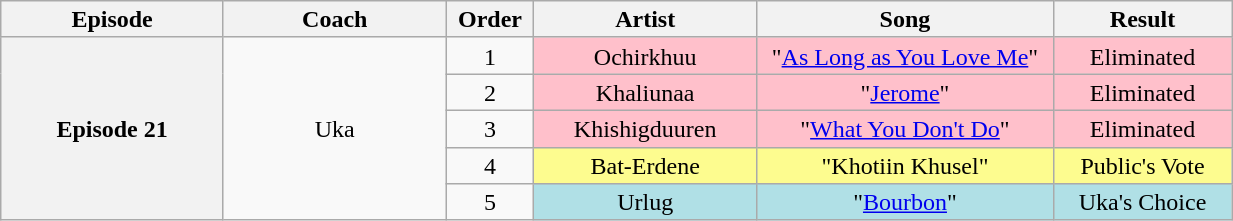<table class="wikitable" style="text-align:center; line-height:17px; width:65%;">
<tr>
<th width="15%">Episode</th>
<th width="15%">Coach</th>
<th width="05%">Order</th>
<th width="15%">Artist</th>
<th width="20%">Song</th>
<th width="12%">Result</th>
</tr>
<tr>
<th rowspan="5">Episode 21<br><small></small></th>
<td rowspan="5">Uka</td>
<td>1</td>
<td style="background:pink;">Ochirkhuu</td>
<td style="background:pink;">"<a href='#'>As Long as You Love Me</a>"</td>
<td style="background:pink;">Eliminated</td>
</tr>
<tr>
<td>2</td>
<td style="background:pink;">Khaliunaa</td>
<td style="background:pink;">"<a href='#'>Jerome</a>"</td>
<td style="background:pink;">Eliminated</td>
</tr>
<tr>
<td>3</td>
<td style="background:pink;">Khishigduuren</td>
<td style="background:pink;">"<a href='#'>What You Don't Do</a>"</td>
<td style="background:pink;">Eliminated</td>
</tr>
<tr>
<td>4</td>
<td style="background:#fdfc8f;">Bat-Erdene</td>
<td style="background:#fdfc8f;">"Khotiin Khusel"</td>
<td style="background:#fdfc8f;">Public's Vote</td>
</tr>
<tr>
<td>5</td>
<td style="background:#B0E0E6;">Urlug</td>
<td style="background:#B0E0E6;">"<a href='#'>Bourbon</a>"</td>
<td style="background:#B0E0E6;">Uka's Choice</td>
</tr>
</table>
